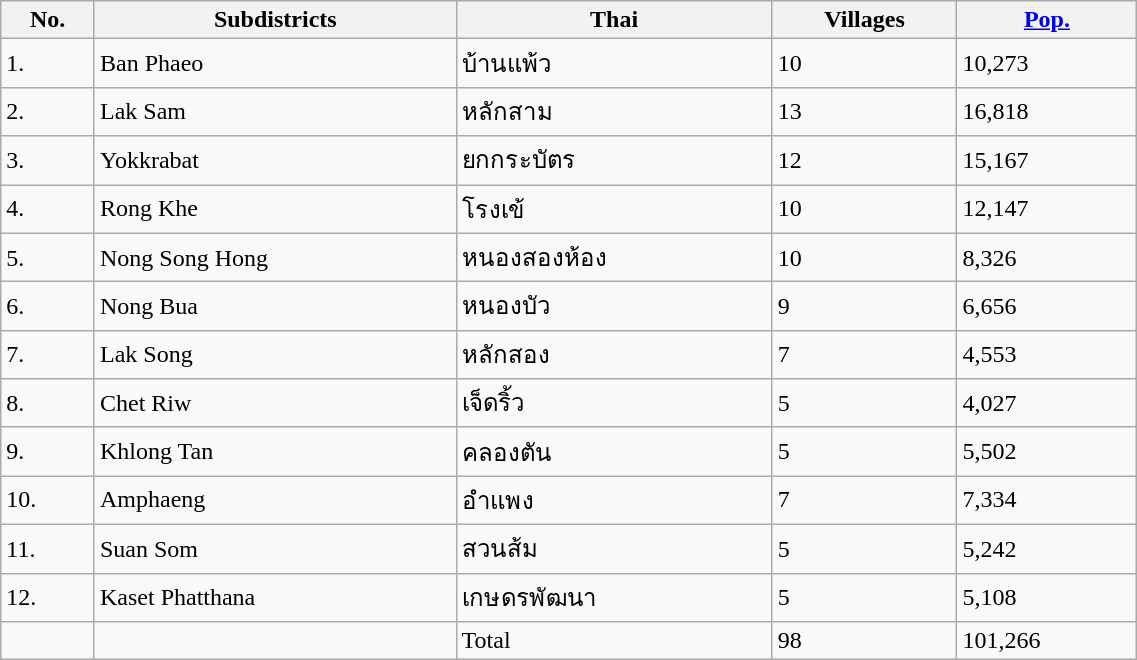<table class="wikitable" style="width:60%;">
<tr>
<th>No.</th>
<th>Subdistricts</th>
<th>Thai</th>
<th>Villages</th>
<th><a href='#'>Pop.</a></th>
</tr>
<tr>
<td>1.</td>
<td>Ban Phaeo</td>
<td>บ้านแพ้ว</td>
<td>10</td>
<td>10,273</td>
</tr>
<tr>
<td>2.</td>
<td>Lak Sam</td>
<td>หลักสาม</td>
<td>13</td>
<td>16,818</td>
</tr>
<tr>
<td>3.</td>
<td>Yokkrabat</td>
<td>ยกกระบัตร</td>
<td>12</td>
<td>15,167</td>
</tr>
<tr>
<td>4.</td>
<td>Rong Khe</td>
<td>โรงเข้</td>
<td>10</td>
<td>12,147</td>
</tr>
<tr>
<td>5.</td>
<td>Nong Song Hong</td>
<td>หนองสองห้อง</td>
<td>10</td>
<td>8,326</td>
</tr>
<tr>
<td>6.</td>
<td>Nong Bua</td>
<td>หนองบัว</td>
<td>9</td>
<td>6,656</td>
</tr>
<tr>
<td>7.</td>
<td>Lak Song</td>
<td>หลักสอง</td>
<td>7</td>
<td>4,553</td>
</tr>
<tr>
<td>8.</td>
<td>Chet Riw</td>
<td>เจ็ดริ้ว</td>
<td>5</td>
<td>4,027</td>
</tr>
<tr>
<td>9.</td>
<td>Khlong Tan</td>
<td>คลองตัน</td>
<td>5</td>
<td>5,502</td>
</tr>
<tr>
<td>10.</td>
<td>Amphaeng</td>
<td>อำแพง</td>
<td>7</td>
<td>7,334</td>
</tr>
<tr>
<td>11.</td>
<td>Suan Som</td>
<td>สวนส้ม</td>
<td>5</td>
<td>5,242</td>
</tr>
<tr>
<td>12.</td>
<td>Kaset Phatthana</td>
<td>เกษดรพัฒนา</td>
<td>5</td>
<td>5,108</td>
</tr>
<tr>
<td></td>
<td></td>
<td>Total</td>
<td>98</td>
<td>101,266</td>
</tr>
</table>
